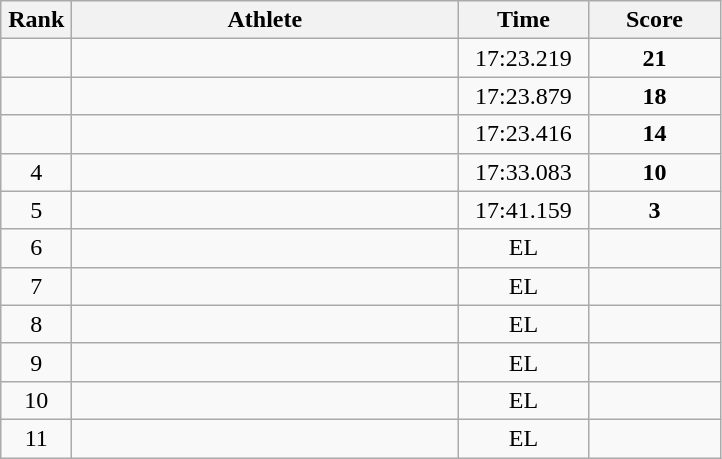<table class="wikitable" style="text-align:center">
<tr>
<th width=40>Rank</th>
<th width=250>Athlete</th>
<th width=80>Time</th>
<th width=80>Score</th>
</tr>
<tr>
<td></td>
<td align=left></td>
<td>17:23.219</td>
<td><strong>21</strong></td>
</tr>
<tr>
<td></td>
<td align=left></td>
<td>17:23.879</td>
<td><strong>18</strong></td>
</tr>
<tr>
<td></td>
<td align=left></td>
<td>17:23.416</td>
<td><strong>14</strong></td>
</tr>
<tr>
<td>4</td>
<td align=left></td>
<td>17:33.083</td>
<td><strong>10</strong></td>
</tr>
<tr>
<td>5</td>
<td align=left></td>
<td>17:41.159</td>
<td><strong>3</strong></td>
</tr>
<tr>
<td>6</td>
<td align=left></td>
<td>EL</td>
<td></td>
</tr>
<tr>
<td>7</td>
<td align=left></td>
<td>EL</td>
<td></td>
</tr>
<tr>
<td>8</td>
<td align=left></td>
<td>EL</td>
<td></td>
</tr>
<tr>
<td>9</td>
<td align=left></td>
<td>EL</td>
<td></td>
</tr>
<tr>
<td>10</td>
<td align=left></td>
<td>EL</td>
<td></td>
</tr>
<tr>
<td>11</td>
<td align=left></td>
<td>EL</td>
<td></td>
</tr>
</table>
